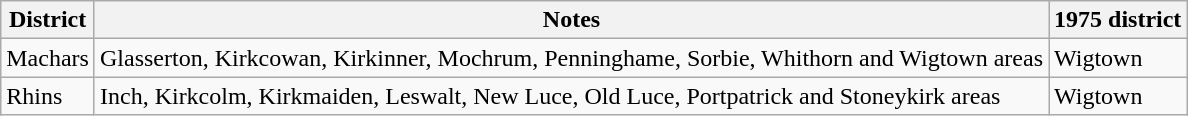<table class="wikitable">
<tr>
<th>District</th>
<th>Notes</th>
<th>1975 district</th>
</tr>
<tr>
<td>Machars</td>
<td>Glasserton, Kirkcowan, Kirkinner, Mochrum, Penninghame, Sorbie, Whithorn and Wigtown areas</td>
<td>Wigtown</td>
</tr>
<tr>
<td>Rhins</td>
<td>Inch, Kirkcolm, Kirkmaiden, Leswalt, New Luce, Old Luce, Portpatrick and Stoneykirk areas</td>
<td>Wigtown</td>
</tr>
</table>
